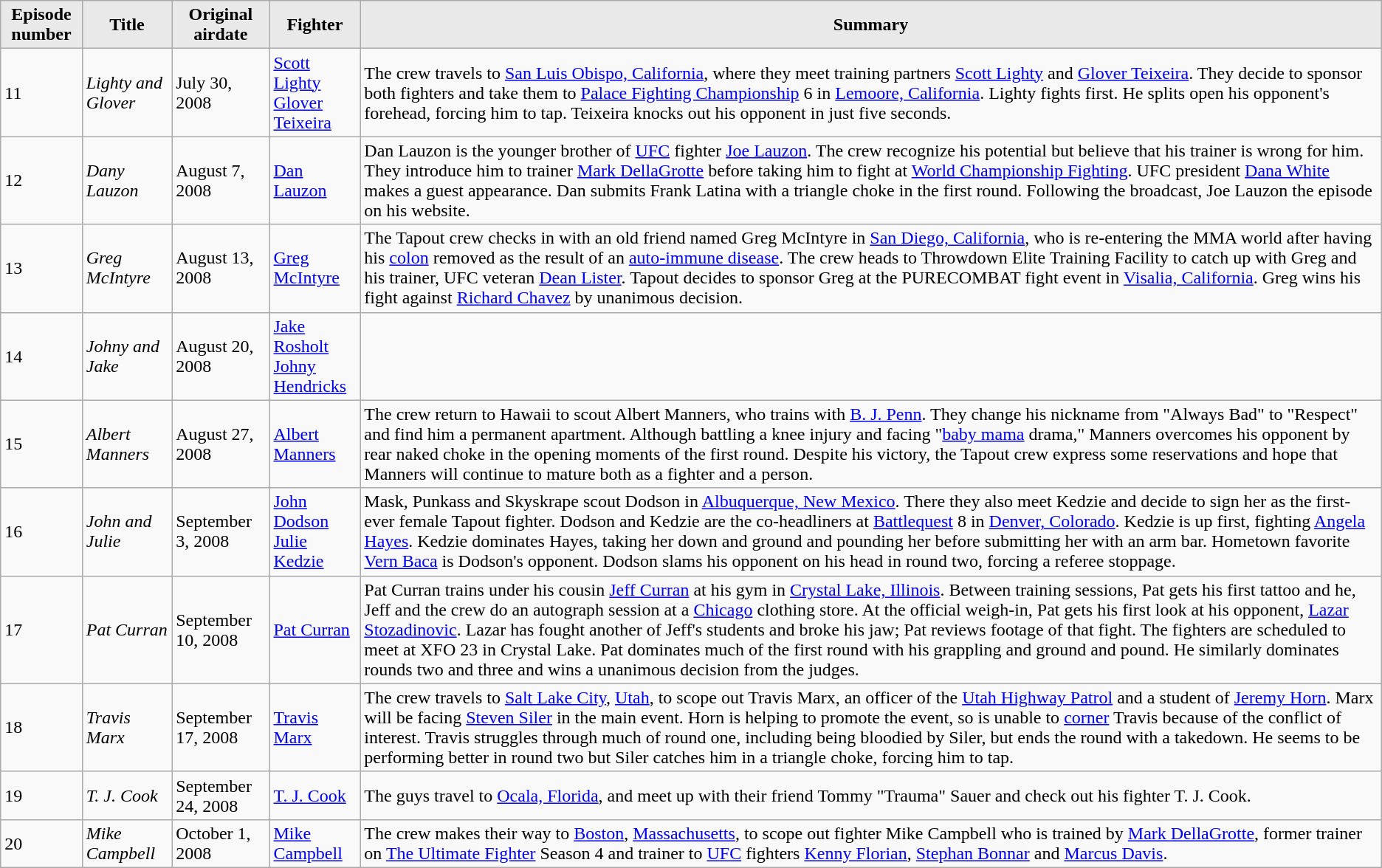<table class="wikitable">
<tr>
<th style="background: #E9E9E9;">Episode number</th>
<th style="background: #E9E9E9;">Title</th>
<th style="background: #E9E9E9;">Original airdate</th>
<th style="background: #E9E9E9;">Fighter</th>
<th style="background: #E9E9E9;">Summary</th>
</tr>
<tr>
<td>11</td>
<td><em>Lighty and Glover</em></td>
<td>July 30, 2008</td>
<td><a href='#'>Scott Lighty</a> <br> <a href='#'>Glover Teixeira</a></td>
<td>The crew travels to <a href='#'>San Luis Obispo, California</a>, where they meet training partners <a href='#'>Scott Lighty</a> and <a href='#'>Glover Teixeira</a>. They decide to sponsor both fighters and take them to <a href='#'>Palace Fighting Championship</a> 6 in <a href='#'>Lemoore, California</a>. Lighty fights first. He splits open his opponent's forehead, forcing him to tap. Teixeira knocks out his opponent in just five seconds.</td>
</tr>
<tr>
<td>12</td>
<td><em>Dany Lauzon</em></td>
<td>August 7, 2008</td>
<td><a href='#'>Dan Lauzon</a></td>
<td>Dan Lauzon is the younger brother of <a href='#'>UFC</a> fighter <a href='#'>Joe Lauzon</a>. The crew recognize his potential but believe that his trainer is wrong for him. They introduce him to trainer <a href='#'>Mark DellaGrotte</a> before taking him to fight at <a href='#'>World Championship Fighting</a>. UFC president <a href='#'>Dana White</a> makes a guest appearance.  Dan submits Frank Latina with a triangle choke in the first round. Following the broadcast, Joe Lauzon  the episode on his website.</td>
</tr>
<tr>
<td>13</td>
<td><em>Greg McIntyre</em></td>
<td>August 13, 2008</td>
<td><a href='#'>Greg McIntyre</a></td>
<td>The Tapout crew checks in with an old friend named Greg McIntyre in <a href='#'>San Diego, California</a>, who is re-entering the MMA world after having his <a href='#'>colon</a> removed as the result of an <a href='#'>auto-immune disease</a>. The crew heads to Throwdown Elite Training Facility to catch up with Greg and his trainer, UFC veteran <a href='#'>Dean Lister</a>. Tapout decides to sponsor Greg at the PURECOMBAT fight event in <a href='#'>Visalia, California</a>. Greg wins his fight against <a href='#'>Richard Chavez</a> by unanimous decision.</td>
</tr>
<tr>
<td>14</td>
<td><em>Johny and Jake</em></td>
<td>August 20, 2008</td>
<td><a href='#'>Jake Rosholt</a><br><a href='#'>Johny Hendricks</a></td>
<td></td>
</tr>
<tr>
<td>15</td>
<td><em>Albert Manners</em></td>
<td>August 27, 2008</td>
<td><a href='#'>Albert Manners</a></td>
<td>The crew return to Hawaii to scout Albert Manners, who trains with <a href='#'>B. J. Penn</a>. They change his nickname from "Always Bad" to "Respect" and find him a permanent apartment. Although battling a knee injury and facing "<a href='#'>baby mama</a> drama," Manners overcomes his opponent by rear naked choke in the opening moments of the first round. Despite his victory, the Tapout crew express some reservations and hope that Manners will continue to mature both as a fighter and a person.</td>
</tr>
<tr>
<td>16</td>
<td><em>John and Julie</em></td>
<td>September 3, 2008</td>
<td><a href='#'>John Dodson</a> <br> <a href='#'>Julie Kedzie</a></td>
<td>Mask, Punkass and Skyskrape scout Dodson in <a href='#'>Albuquerque, New Mexico</a>. There they also meet Kedzie and decide to sign her as the first-ever female Tapout fighter. Dodson and Kedzie are the co-headliners at <a href='#'>Battlequest</a> 8 in <a href='#'>Denver, Colorado</a>. Kedzie is up first, fighting <a href='#'>Angela Hayes</a>. Kedzie dominates Hayes, taking her down and ground and pounding her before submitting her with an arm bar. Hometown favorite <a href='#'>Vern Baca</a> is Dodson's opponent. Dodson slams his opponent on his head in round two, forcing a referee stoppage.</td>
</tr>
<tr>
<td>17</td>
<td><em>Pat Curran</em></td>
<td>September 10, 2008</td>
<td><a href='#'>Pat Curran</a></td>
<td>Pat Curran trains under his cousin <a href='#'>Jeff Curran</a> at his gym in <a href='#'>Crystal Lake, Illinois</a>. Between training sessions, Pat gets his first tattoo and he, Jeff and the crew do an autograph session at a <a href='#'>Chicago</a> clothing store. At the official weigh-in, Pat gets his first look at his opponent, <a href='#'>Lazar Stozadinovic</a>. Lazar has fought another of Jeff's students and broke his jaw; Pat reviews footage of that fight. The fighters are scheduled to meet at XFO 23 in Crystal Lake. Pat dominates much of the first round with his grappling and ground and pound. He similarly dominates rounds two and three and wins a unanimous decision from the judges.</td>
</tr>
<tr>
<td>18</td>
<td><em>Travis Marx</em></td>
<td>September 17, 2008</td>
<td><a href='#'>Travis Marx</a></td>
<td>The crew travels to <a href='#'>Salt Lake City</a>, <a href='#'>Utah</a>, to scope out Travis Marx, an officer of the <a href='#'>Utah Highway Patrol</a> and a student of <a href='#'>Jeremy Horn</a>. Marx will be facing <a href='#'>Steven Siler</a> in the main event. Horn is helping to promote the event, so is unable to <a href='#'>corner</a> Travis because of the conflict of interest. Travis struggles through much of round one, including being bloodied by Siler, but ends the round with a takedown. He seems to be performing better in round two but Siler catches him in a triangle choke, forcing him to tap.</td>
</tr>
<tr>
<td>19</td>
<td><em>T. J. Cook</em></td>
<td>September 24, 2008</td>
<td><a href='#'>T. J. Cook</a></td>
<td>The guys travel to <a href='#'>Ocala, Florida</a>, and meet up with their friend Tommy "Trauma" Sauer and check out his fighter T. J. Cook.</td>
</tr>
<tr>
<td>20</td>
<td><em>Mike Campbell</em></td>
<td>October 1, 2008</td>
<td><a href='#'>Mike Campbell</a></td>
<td>The crew makes their way to <a href='#'>Boston</a>, <a href='#'>Massachusetts</a>, to scope out fighter Mike Campbell who is trained by <a href='#'>Mark DellaGrotte</a>, former trainer on <a href='#'>The Ultimate Fighter</a> Season 4 and trainer to <a href='#'>UFC</a> fighters <a href='#'>Kenny Florian</a>, <a href='#'>Stephan Bonnar</a> and <a href='#'>Marcus Davis</a>.</td>
</tr>
</table>
